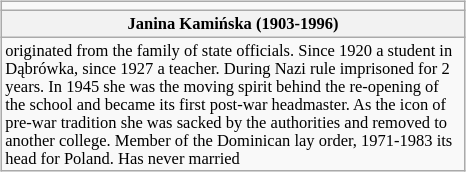<table class=wikitable width=310 style="text-align:left; font-size:11px; float:left; margin:5px">
<tr style="font-size: small;">
<td colspan="12" style="text-align:center;"><strong> </strong></td>
</tr>
<tr>
<th>Janina Kamińska (1903-1996)</th>
</tr>
<tr>
<td>originated from the family of state officials. Since 1920 a student in Dąbrówka, since 1927 a teacher. During Nazi rule imprisoned for 2 years. In 1945 she was the moving spirit behind the re-opening of the school and became its first post-war headmaster. As the icon of pre-war tradition she was sacked by the authorities and removed to another college. Member of the Dominican lay order, 1971-1983 its head for Poland. Has never married</td>
</tr>
</table>
